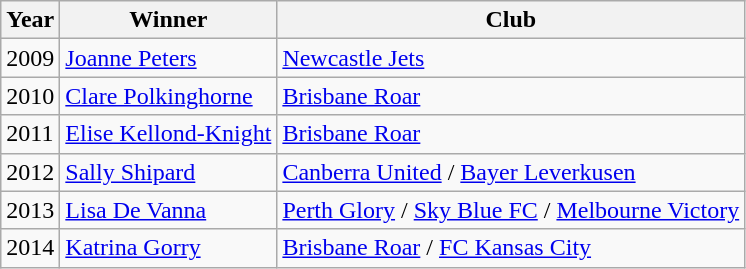<table class="wikitable">
<tr>
<th>Year</th>
<th>Winner</th>
<th>Club</th>
</tr>
<tr>
<td>2009</td>
<td><a href='#'>Joanne Peters</a></td>
<td> <a href='#'>Newcastle Jets</a></td>
</tr>
<tr>
<td>2010</td>
<td><a href='#'>Clare Polkinghorne</a></td>
<td> <a href='#'>Brisbane Roar</a></td>
</tr>
<tr>
<td>2011</td>
<td><a href='#'>Elise Kellond-Knight</a></td>
<td> <a href='#'>Brisbane Roar</a></td>
</tr>
<tr>
<td>2012</td>
<td><a href='#'>Sally Shipard</a></td>
<td> <a href='#'>Canberra United</a> /  <a href='#'>Bayer Leverkusen</a></td>
</tr>
<tr>
<td>2013</td>
<td><a href='#'>Lisa De Vanna</a></td>
<td> <a href='#'>Perth Glory</a> /  <a href='#'>Sky Blue FC</a> /  <a href='#'>Melbourne Victory</a></td>
</tr>
<tr>
<td>2014</td>
<td><a href='#'>Katrina Gorry</a></td>
<td> <a href='#'>Brisbane Roar</a> /  <a href='#'>FC Kansas City</a></td>
</tr>
</table>
